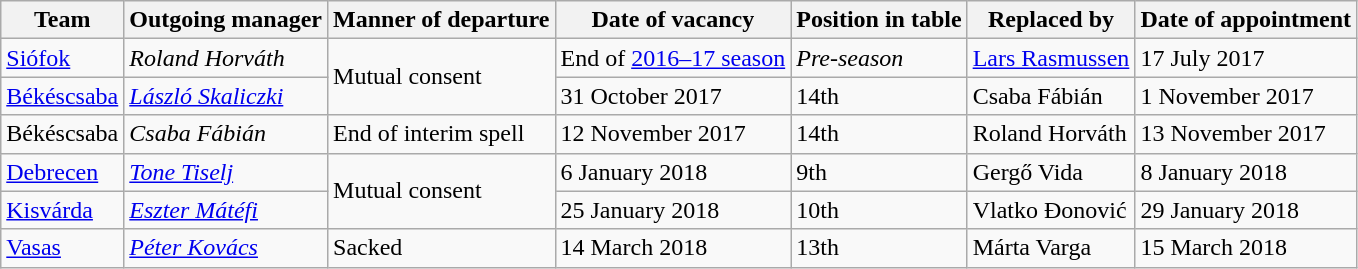<table class="wikitable sortable">
<tr>
<th>Team</th>
<th>Outgoing manager</th>
<th>Manner of departure</th>
<th>Date of vacancy</th>
<th>Position in table</th>
<th>Replaced by</th>
<th>Date of appointment</th>
</tr>
<tr>
<td align="left"><a href='#'>Siófok</a></td>
<td align="left"> <em>Roland Horváth</em></td>
<td rowspan=2>Mutual consent</td>
<td>End of <a href='#'>2016–17 season</a></td>
<td><em>Pre-season</em></td>
<td align="left"> <a href='#'>Lars Rasmussen</a></td>
<td>17 July 2017</td>
</tr>
<tr>
<td align="left"><a href='#'>Békéscsaba</a></td>
<td align="left"> <em><a href='#'>László Skaliczki</a></em></td>
<td>31 October 2017</td>
<td>14th</td>
<td align="left"> Csaba Fábián </td>
<td>1 November 2017</td>
</tr>
<tr>
<td align="left">Békéscsaba</td>
<td align="left"> <em>Csaba Fábián</em></td>
<td>End of interim spell</td>
<td>12 November 2017</td>
<td>14th</td>
<td align="left"> Roland Horváth</td>
<td>13 November 2017</td>
</tr>
<tr>
<td align="left"><a href='#'>Debrecen</a></td>
<td align="left"> <em><a href='#'>Tone Tiselj</a></em></td>
<td rowspan=2>Mutual consent</td>
<td>6 January 2018</td>
<td>9th</td>
<td align="left"> Gergő Vida</td>
<td>8 January 2018</td>
</tr>
<tr>
<td align="left"><a href='#'>Kisvárda</a></td>
<td align="left"> <em><a href='#'>Eszter Mátéfi</a></em></td>
<td>25 January 2018</td>
<td>10th</td>
<td align="left"> Vlatko Đonović</td>
<td>29 January 2018</td>
</tr>
<tr>
<td align="left"><a href='#'>Vasas</a></td>
<td align="left"> <em><a href='#'>Péter Kovács</a></em></td>
<td>Sacked</td>
<td>14 March 2018</td>
<td>13th</td>
<td align="left"> Márta Varga</td>
<td>15 March 2018</td>
</tr>
</table>
